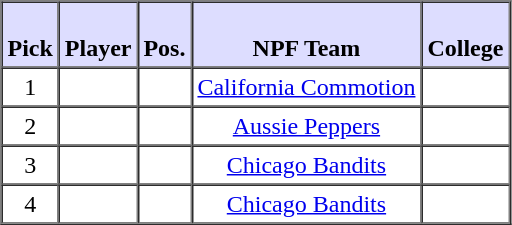<table border="1" cellpadding="3" cellspacing="0" style="text-align:center;">
<tr>
<th style="background:#ddf;"><br>Pick</th>
<th style="background:#ddf;"><br>Player</th>
<th style="background:#ddf;"><br>Pos.</th>
<th style="background:#ddf;"><br>NPF Team</th>
<th style="background:#ddf;"><br>College</th>
</tr>
<tr>
<td>1</td>
<td></td>
<td></td>
<td><a href='#'>California Commotion</a></td>
<td></td>
</tr>
<tr>
<td>2</td>
<td></td>
<td></td>
<td><a href='#'>Aussie Peppers</a></td>
<td></td>
</tr>
<tr>
<td>3</td>
<td></td>
<td></td>
<td><a href='#'>Chicago Bandits</a></td>
<td></td>
</tr>
<tr>
<td>4</td>
<td></td>
<td></td>
<td><a href='#'>Chicago Bandits</a></td>
<td></td>
</tr>
</table>
